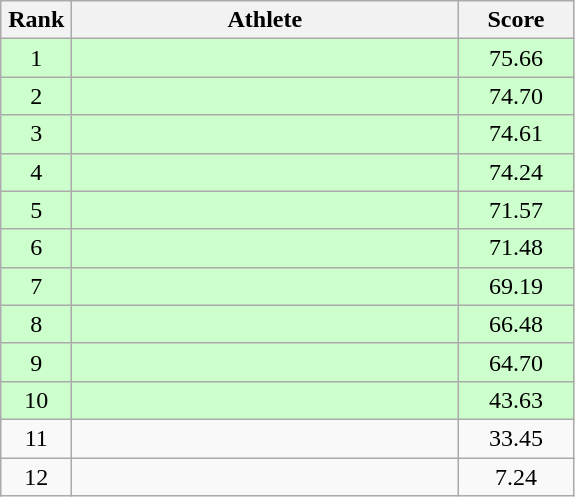<table class=wikitable style="text-align:center">
<tr>
<th width=40>Rank</th>
<th width=250>Athlete</th>
<th width=70>Score</th>
</tr>
<tr bgcolor=ccffcc>
<td>1</td>
<td align=left></td>
<td>75.66</td>
</tr>
<tr bgcolor=ccffcc>
<td>2</td>
<td align=left></td>
<td>74.70</td>
</tr>
<tr bgcolor=ccffcc>
<td>3</td>
<td align=left></td>
<td>74.61</td>
</tr>
<tr bgcolor=ccffcc>
<td>4</td>
<td align=left></td>
<td>74.24</td>
</tr>
<tr bgcolor=ccffcc>
<td>5</td>
<td align=left></td>
<td>71.57</td>
</tr>
<tr bgcolor=ccffcc>
<td>6</td>
<td align=left></td>
<td>71.48</td>
</tr>
<tr bgcolor=ccffcc>
<td>7</td>
<td align=left></td>
<td>69.19</td>
</tr>
<tr bgcolor=ccffcc>
<td>8</td>
<td align=left></td>
<td>66.48</td>
</tr>
<tr bgcolor=ccffcc>
<td>9</td>
<td align=left></td>
<td>64.70</td>
</tr>
<tr bgcolor=ccffcc>
<td>10</td>
<td align=left></td>
<td>43.63</td>
</tr>
<tr>
<td>11</td>
<td align=left></td>
<td>33.45</td>
</tr>
<tr>
<td>12</td>
<td align=left></td>
<td>7.24</td>
</tr>
</table>
